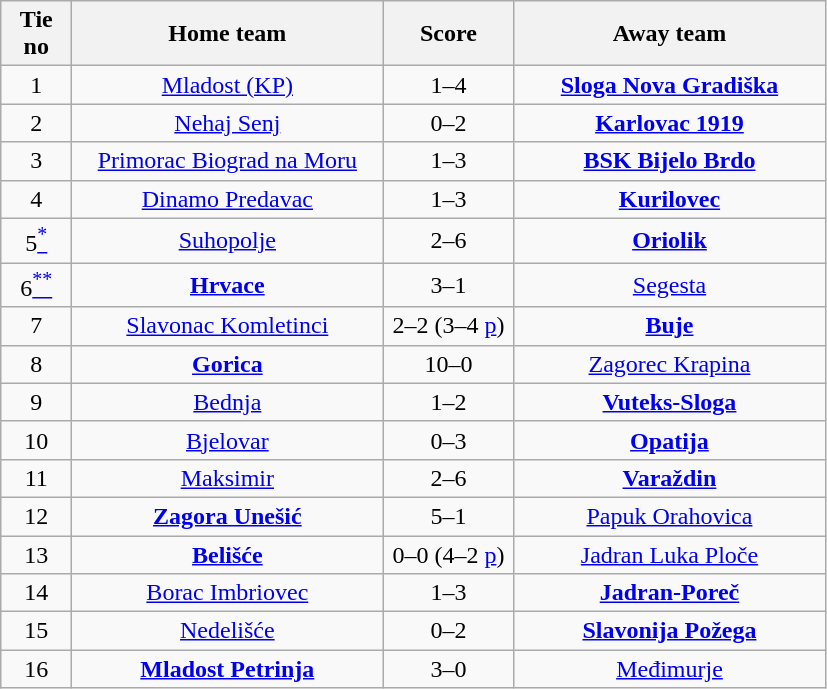<table class="wikitable" style="text-align: center">
<tr>
<th width=40>Tie no</th>
<th width=200>Home team</th>
<th width=80>Score</th>
<th width=200>Away team</th>
</tr>
<tr>
<td>1</td>
<td><a href='#'>Mladost (KP)</a></td>
<td>1–4</td>
<td><strong><a href='#'>Sloga Nova Gradiška</a></strong></td>
</tr>
<tr>
<td>2</td>
<td><a href='#'>Nehaj Senj</a></td>
<td>0–2</td>
<td><strong><a href='#'>Karlovac 1919</a></strong></td>
</tr>
<tr>
<td>3</td>
<td><a href='#'>Primorac Biograd na Moru</a></td>
<td>1–3</td>
<td><strong><a href='#'>BSK Bijelo Brdo</a></strong></td>
</tr>
<tr>
<td>4</td>
<td><a href='#'>Dinamo Predavac</a></td>
<td>1–3 </td>
<td><strong><a href='#'>Kurilovec</a></strong></td>
</tr>
<tr>
<td>5<a href='#'><sup>*</sup></a></td>
<td><a href='#'>Suhopolje</a></td>
<td>2–6</td>
<td><strong><a href='#'>Oriolik</a></strong></td>
</tr>
<tr>
<td>6<a href='#'><sup>**</sup></a></td>
<td><a href='#'><strong>Hrvace</strong></a></td>
<td>3–1</td>
<td><a href='#'>Segesta</a></td>
</tr>
<tr>
<td>7</td>
<td><a href='#'>Slavonac Komletinci</a></td>
<td>2–2 (3–4 <a href='#'>p</a>)</td>
<td><strong><a href='#'>Buje</a></strong></td>
</tr>
<tr>
<td>8</td>
<td><strong><a href='#'>Gorica</a></strong></td>
<td>10–0</td>
<td><a href='#'>Zagorec Krapina</a></td>
</tr>
<tr>
<td>9</td>
<td><a href='#'>Bednja</a></td>
<td>1–2 </td>
<td><strong><a href='#'>Vuteks-Sloga</a></strong></td>
</tr>
<tr>
<td>10</td>
<td><a href='#'>Bjelovar</a></td>
<td>0–3</td>
<td><strong><a href='#'>Opatija</a></strong></td>
</tr>
<tr>
<td>11</td>
<td><a href='#'>Maksimir</a></td>
<td>2–6</td>
<td><strong><a href='#'>Varaždin</a></strong></td>
</tr>
<tr>
<td>12</td>
<td><strong><a href='#'>Zagora Unešić</a></strong></td>
<td>5–1</td>
<td><a href='#'>Papuk Orahovica</a></td>
</tr>
<tr>
<td>13</td>
<td><strong><a href='#'>Belišće</a></strong></td>
<td>0–0 (4–2 <a href='#'>p</a>)</td>
<td><a href='#'>Jadran Luka Ploče</a></td>
</tr>
<tr>
<td>14</td>
<td><a href='#'>Borac Imbriovec</a></td>
<td>1–3</td>
<td><strong><a href='#'>Jadran-Poreč</a></strong></td>
</tr>
<tr>
<td>15</td>
<td><a href='#'>Nedelišće</a></td>
<td>0–2</td>
<td><strong><a href='#'>Slavonija Požega</a></strong></td>
</tr>
<tr>
<td>16</td>
<td><strong><a href='#'>Mladost Petrinja</a></strong></td>
<td>3–0</td>
<td><a href='#'>Međimurje</a></td>
</tr>
</table>
